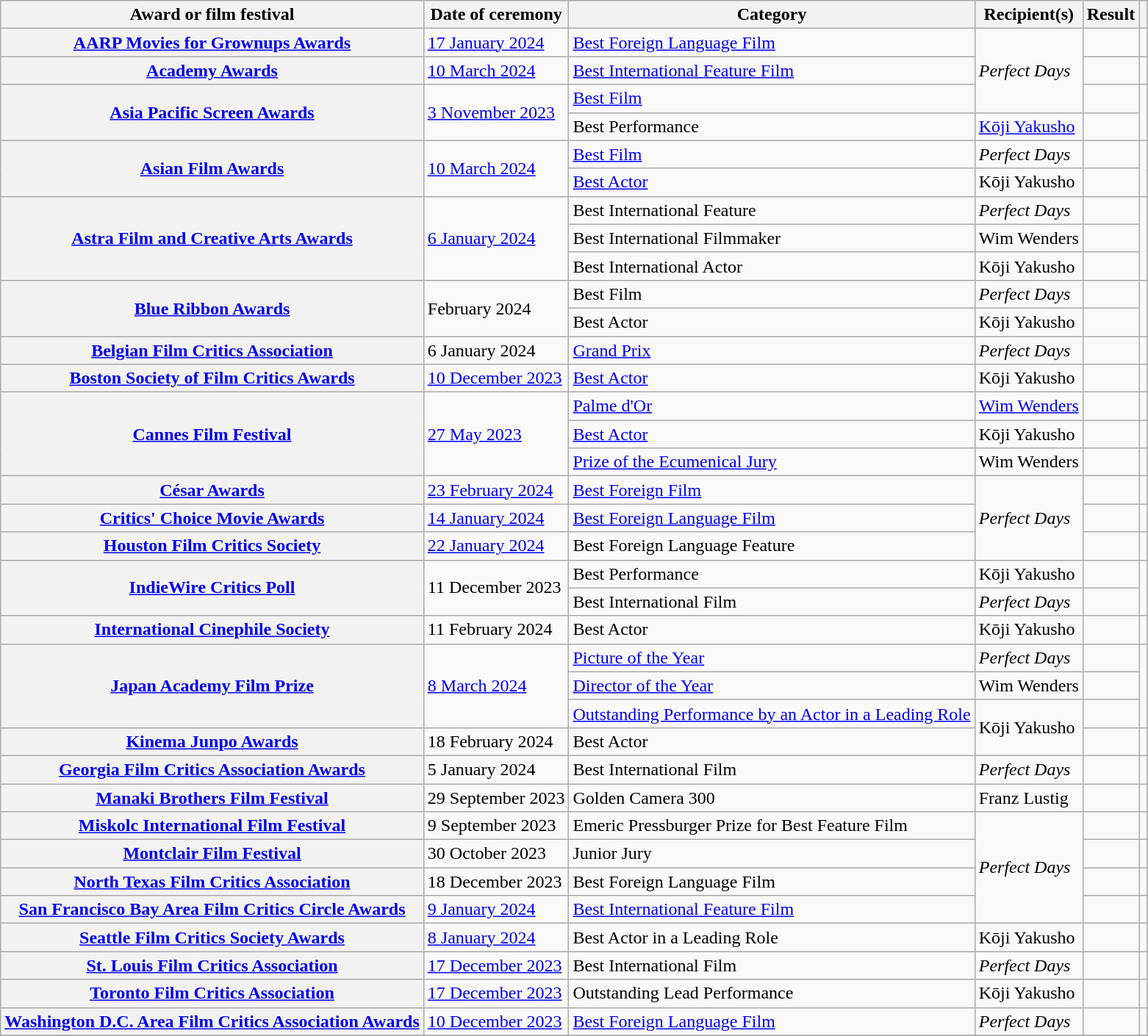<table class="wikitable sortable plainrowheaders">
<tr>
<th scope="col">Award or film festival</th>
<th scope="col">Date of ceremony</th>
<th scope="col">Category</th>
<th scope="col">Recipient(s)</th>
<th scope="col">Result</th>
<th scope="col" class="unsortable"></th>
</tr>
<tr>
<th scope="row"><a href='#'>AARP Movies for Grownups Awards</a></th>
<td><a href='#'>17 January 2024</a></td>
<td><a href='#'>Best Foreign Language Film</a></td>
<td rowspan="3"><em>Perfect Days</em></td>
<td></td>
<td align="center"><br></td>
</tr>
<tr>
<th scope="row"><a href='#'>Academy Awards</a></th>
<td><a href='#'>10 March 2024</a></td>
<td><a href='#'>Best International Feature Film</a></td>
<td></td>
<td align="center"></td>
</tr>
<tr>
<th rowspan="2" scope="row"><a href='#'>Asia Pacific Screen Awards</a></th>
<td rowspan="2"><a href='#'>3 November 2023</a></td>
<td><a href='#'>Best Film</a></td>
<td></td>
<td rowspan="2" align="center"><br></td>
</tr>
<tr>
<td>Best Performance</td>
<td><a href='#'>Kōji Yakusho</a></td>
<td></td>
</tr>
<tr>
<th rowspan="2" scope="row"><a href='#'>Asian Film Awards</a></th>
<td rowspan="2"><a href='#'>10 March 2024</a></td>
<td><a href='#'>Best Film</a></td>
<td><em>Perfect Days</em></td>
<td></td>
<td rowspan="2" align="center"></td>
</tr>
<tr>
<td><a href='#'>Best Actor</a></td>
<td>Kōji Yakusho</td>
<td></td>
</tr>
<tr>
<th scope="row" rowspan="3"><a href='#'>Astra Film and Creative Arts Awards</a></th>
<td rowspan="3"><a href='#'>6 January 2024</a></td>
<td>Best International Feature</td>
<td><em>Perfect Days</em></td>
<td></td>
<td align="center" rowspan="3"></td>
</tr>
<tr>
<td>Best International Filmmaker</td>
<td>Wim Wenders</td>
<td></td>
</tr>
<tr>
<td>Best International Actor</td>
<td>Kōji Yakusho</td>
<td></td>
</tr>
<tr>
<th scope="row" rowspan="2"><a href='#'>Blue Ribbon Awards</a></th>
<td rowspan="2">February 2024</td>
<td>Best Film</td>
<td><em>Perfect Days</em></td>
<td></td>
<td align="center" rowspan="2"></td>
</tr>
<tr>
<td>Best Actor</td>
<td>Kōji Yakusho</td>
<td></td>
</tr>
<tr>
<th scope="row"><a href='#'>Belgian Film Critics Association</a></th>
<td>6 January 2024</td>
<td><a href='#'>Grand Prix</a></td>
<td><em>Perfect Days</em></td>
<td></td>
<td align="center"></td>
</tr>
<tr>
<th scope="row"><a href='#'>Boston Society of Film Critics Awards</a></th>
<td><a href='#'>10 December 2023</a></td>
<td><a href='#'>Best Actor</a></td>
<td>Kōji Yakusho</td>
<td></td>
<td align="center"></td>
</tr>
<tr>
<th rowspan="3" scope="row"><a href='#'>Cannes Film Festival</a></th>
<td rowspan="3"><a href='#'>27 May 2023</a></td>
<td><a href='#'>Palme d'Or</a></td>
<td><a href='#'>Wim Wenders</a></td>
<td></td>
<td align="center"></td>
</tr>
<tr>
<td><a href='#'>Best Actor</a></td>
<td>Kōji Yakusho</td>
<td></td>
<td align="center"></td>
</tr>
<tr>
<td><a href='#'>Prize of the Ecumenical Jury</a></td>
<td>Wim Wenders</td>
<td></td>
<td align="center"></td>
</tr>
<tr>
<th scope="row"><a href='#'>César Awards</a></th>
<td><a href='#'>23 February 2024</a></td>
<td><a href='#'>Best Foreign Film</a></td>
<td rowspan="3"><em>Perfect Days</em></td>
<td></td>
<td align="center"><br></td>
</tr>
<tr>
<th scope="row"><a href='#'>Critics' Choice Movie Awards</a></th>
<td><a href='#'>14 January 2024</a></td>
<td><a href='#'>Best Foreign Language Film</a></td>
<td></td>
<td align="center"></td>
</tr>
<tr>
<th scope="row"><a href='#'>Houston Film Critics Society</a></th>
<td><a href='#'>22 January 2024</a></td>
<td>Best Foreign Language Feature</td>
<td></td>
<td align="center"><br></td>
</tr>
<tr>
<th rowspan="2" scope="row"><a href='#'>IndieWire Critics Poll</a></th>
<td rowspan="2">11 December 2023</td>
<td>Best Performance</td>
<td>Kōji Yakusho</td>
<td></td>
<td rowspan="2" align="center"></td>
</tr>
<tr>
<td>Best International Film</td>
<td><em>Perfect Days</em></td>
<td></td>
</tr>
<tr>
<th scope="row"><a href='#'>International Cinephile Society</a></th>
<td>11 February 2024</td>
<td>Best Actor</td>
<td>Kōji Yakusho</td>
<td></td>
<td align="center"></td>
</tr>
<tr>
<th rowspan="3" scope="row"><a href='#'>Japan Academy Film Prize</a></th>
<td rowspan="3"><a href='#'>8 March 2024</a></td>
<td><a href='#'>Picture of the Year</a></td>
<td><em>Perfect Days</em></td>
<td></td>
<td rowspan="3" align="center"><br></td>
</tr>
<tr>
<td><a href='#'>Director of the Year</a></td>
<td>Wim Wenders</td>
<td></td>
</tr>
<tr>
<td><a href='#'>Outstanding Performance by an Actor in a Leading Role</a></td>
<td rowspan="2">Kōji Yakusho</td>
<td></td>
</tr>
<tr>
<th scope="row"><a href='#'>Kinema Junpo Awards</a></th>
<td>18 February 2024</td>
<td>Best Actor</td>
<td></td>
<td align="center"></td>
</tr>
<tr>
<th scope="row"><a href='#'>Georgia Film Critics Association Awards</a></th>
<td>5 January 2024</td>
<td>Best International Film</td>
<td><em>Perfect Days</em></td>
<td></td>
<td align="center"><br></td>
</tr>
<tr>
<th scope="row"><a href='#'>Manaki Brothers Film Festival</a></th>
<td>29 September 2023</td>
<td>Golden Camera 300</td>
<td>Franz Lustig</td>
<td></td>
<td align="center"></td>
</tr>
<tr>
<th scope="row"><a href='#'>Miskolc International Film Festival</a></th>
<td>9 September 2023</td>
<td>Emeric Pressburger Prize for Best Feature Film</td>
<td rowspan="4"><em>Perfect Days</em></td>
<td></td>
<td align="center"></td>
</tr>
<tr>
<th scope="row"><a href='#'>Montclair Film Festival</a></th>
<td>30 October 2023</td>
<td>Junior Jury</td>
<td></td>
<td align="center"></td>
</tr>
<tr>
<th scope="row"><a href='#'>North Texas Film Critics Association</a></th>
<td>18 December 2023</td>
<td>Best Foreign Language Film</td>
<td></td>
<td align="center"></td>
</tr>
<tr>
<th scope="row"><a href='#'>San Francisco Bay Area Film Critics Circle Awards</a></th>
<td><a href='#'>9 January 2024</a></td>
<td><a href='#'>Best International Feature Film</a></td>
<td></td>
<td align="center"></td>
</tr>
<tr>
<th scope="row"><a href='#'>Seattle Film Critics Society Awards</a></th>
<td><a href='#'>8 January 2024</a></td>
<td>Best Actor in a Leading Role</td>
<td>Kōji Yakusho</td>
<td></td>
<td align="center"></td>
</tr>
<tr>
<th scope="row"><a href='#'>St. Louis Film Critics Association</a></th>
<td><a href='#'>17 December 2023</a></td>
<td>Best International Film</td>
<td><em>Perfect Days</em></td>
<td></td>
<td align="center"></td>
</tr>
<tr>
<th scope="row"><a href='#'>Toronto Film Critics Association</a></th>
<td><a href='#'>17 December 2023</a></td>
<td>Outstanding Lead Performance</td>
<td>Kōji Yakusho</td>
<td></td>
<td align="center"></td>
</tr>
<tr>
<th scope="row"><a href='#'>Washington D.C. Area Film Critics Association Awards</a></th>
<td><a href='#'>10 December 2023</a></td>
<td><a href='#'>Best Foreign Language Film</a></td>
<td><em>Perfect Days</em></td>
<td></td>
<td align="center"></td>
</tr>
<tr>
</tr>
</table>
